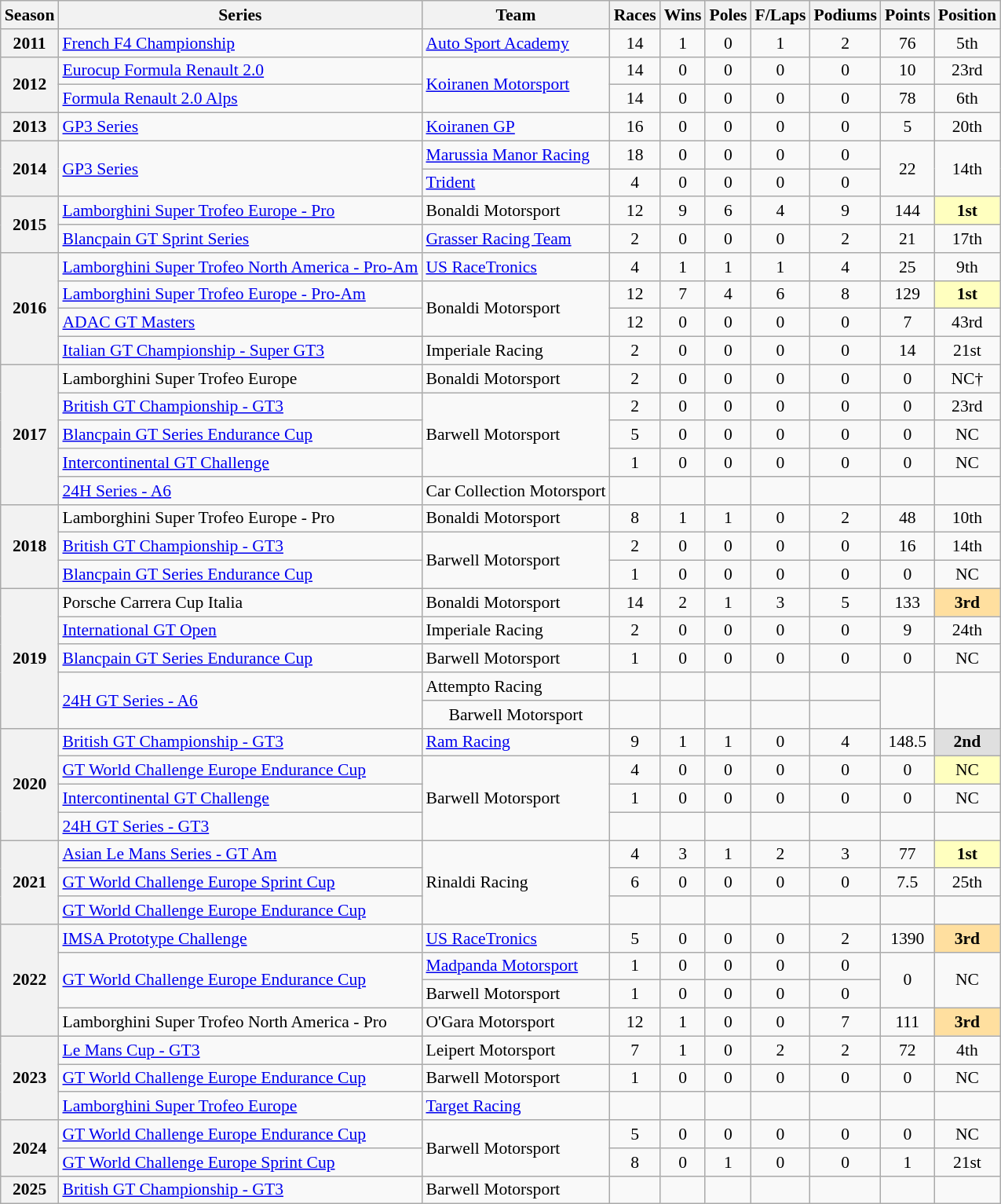<table class="wikitable" style="font-size: 90%; text-align:center">
<tr>
<th>Season</th>
<th>Series</th>
<th>Team</th>
<th>Races</th>
<th>Wins</th>
<th>Poles</th>
<th>F/Laps</th>
<th>Podiums</th>
<th>Points</th>
<th>Position</th>
</tr>
<tr>
<th>2011</th>
<td align=left><a href='#'>French F4 Championship</a></td>
<td align=left><a href='#'>Auto Sport Academy</a></td>
<td>14</td>
<td>1</td>
<td>0</td>
<td>1</td>
<td>2</td>
<td>76</td>
<td>5th</td>
</tr>
<tr>
<th rowspan=2>2012</th>
<td align=left><a href='#'>Eurocup Formula Renault 2.0</a></td>
<td rowspan="2" align=left><a href='#'>Koiranen Motorsport</a></td>
<td>14</td>
<td>0</td>
<td>0</td>
<td>0</td>
<td>0</td>
<td>10</td>
<td>23rd</td>
</tr>
<tr>
<td align=left><a href='#'>Formula Renault 2.0 Alps</a></td>
<td>14</td>
<td>0</td>
<td>0</td>
<td>0</td>
<td>0</td>
<td>78</td>
<td>6th</td>
</tr>
<tr>
<th>2013</th>
<td align=left><a href='#'>GP3 Series</a></td>
<td align=left><a href='#'>Koiranen GP</a></td>
<td>16</td>
<td>0</td>
<td>0</td>
<td>0</td>
<td>0</td>
<td>5</td>
<td>20th</td>
</tr>
<tr>
<th rowspan="2">2014</th>
<td rowspan="2" align=left><a href='#'>GP3 Series</a></td>
<td align=left><a href='#'>Marussia Manor Racing</a></td>
<td>18</td>
<td>0</td>
<td>0</td>
<td>0</td>
<td>0</td>
<td rowspan="2">22</td>
<td rowspan="2">14th</td>
</tr>
<tr>
<td align=left><a href='#'>Trident</a></td>
<td>4</td>
<td>0</td>
<td>0</td>
<td>0</td>
<td>0</td>
</tr>
<tr>
<th rowspan="2">2015</th>
<td align=left><a href='#'>Lamborghini Super Trofeo Europe - Pro</a></td>
<td align=left>Bonaldi Motorsport</td>
<td>12</td>
<td>9</td>
<td>6</td>
<td>4</td>
<td>9</td>
<td>144</td>
<td style="background:#FFFFBF;"><strong>1st</strong></td>
</tr>
<tr>
<td align=left><a href='#'>Blancpain GT Sprint Series</a></td>
<td align=left><a href='#'>Grasser Racing Team</a></td>
<td>2</td>
<td>0</td>
<td>0</td>
<td>0</td>
<td>2</td>
<td>21</td>
<td>17th</td>
</tr>
<tr>
<th rowspan="4">2016</th>
<td align=left><a href='#'>Lamborghini Super Trofeo North America - Pro-Am</a></td>
<td align=left><a href='#'>US RaceTronics</a></td>
<td>4</td>
<td>1</td>
<td>1</td>
<td>1</td>
<td>4</td>
<td>25</td>
<td>9th</td>
</tr>
<tr>
<td align="left"><a href='#'>Lamborghini Super Trofeo Europe - Pro-Am</a></td>
<td rowspan="2" align="left">Bonaldi Motorsport</td>
<td>12</td>
<td>7</td>
<td>4</td>
<td>6</td>
<td>8</td>
<td>129</td>
<td style="background:#FFFFBF;"><strong>1st</strong></td>
</tr>
<tr>
<td align=left><a href='#'>ADAC GT Masters</a></td>
<td>12</td>
<td>0</td>
<td>0</td>
<td>0</td>
<td>0</td>
<td>7</td>
<td>43rd</td>
</tr>
<tr>
<td align=left><a href='#'>Italian GT Championship - Super GT3</a></td>
<td align=left>Imperiale Racing</td>
<td>2</td>
<td>0</td>
<td>0</td>
<td>0</td>
<td>0</td>
<td>14</td>
<td>21st</td>
</tr>
<tr>
<th rowspan="5">2017</th>
<td align=left>Lamborghini Super Trofeo Europe</td>
<td align=left>Bonaldi Motorsport</td>
<td>2</td>
<td>0</td>
<td>0</td>
<td>0</td>
<td>0</td>
<td>0</td>
<td>NC†</td>
</tr>
<tr>
<td align=left><a href='#'>British GT Championship - GT3</a></td>
<td rowspan="3" align=left>Barwell Motorsport</td>
<td>2</td>
<td>0</td>
<td>0</td>
<td>0</td>
<td>0</td>
<td>0</td>
<td>23rd</td>
</tr>
<tr>
<td align="left"><a href='#'>Blancpain GT Series Endurance Cup</a></td>
<td>5</td>
<td>0</td>
<td>0</td>
<td>0</td>
<td>0</td>
<td>0</td>
<td>NC</td>
</tr>
<tr>
<td align=left><a href='#'>Intercontinental GT Challenge</a></td>
<td>1</td>
<td>0</td>
<td>0</td>
<td>0</td>
<td>0</td>
<td>0</td>
<td>NC</td>
</tr>
<tr>
<td align=left><a href='#'>24H Series - A6</a></td>
<td align=left>Car Collection Motorsport</td>
<td></td>
<td></td>
<td></td>
<td></td>
<td></td>
<td></td>
<td></td>
</tr>
<tr>
<th rowspan="3">2018</th>
<td align=left>Lamborghini Super Trofeo Europe - Pro</td>
<td align=left>Bonaldi Motorsport</td>
<td>8</td>
<td>1</td>
<td>1</td>
<td>0</td>
<td>2</td>
<td>48</td>
<td>10th</td>
</tr>
<tr>
<td align=left><a href='#'>British GT Championship - GT3</a></td>
<td rowspan="2" align=left>Barwell Motorsport</td>
<td>2</td>
<td>0</td>
<td>0</td>
<td>0</td>
<td>0</td>
<td>16</td>
<td>14th</td>
</tr>
<tr>
<td align=left><a href='#'>Blancpain GT Series Endurance Cup</a></td>
<td>1</td>
<td>0</td>
<td>0</td>
<td>0</td>
<td>0</td>
<td>0</td>
<td>NC</td>
</tr>
<tr>
<th rowspan="5">2019</th>
<td align="left">Porsche Carrera Cup Italia</td>
<td align="left">Bonaldi Motorsport</td>
<td>14</td>
<td>2</td>
<td>1</td>
<td>3</td>
<td>5</td>
<td>133</td>
<td style="background:#FFDF9F;"><strong>3rd</strong></td>
</tr>
<tr>
<td align=left><a href='#'>International GT Open</a></td>
<td align=left>Imperiale Racing</td>
<td>2</td>
<td>0</td>
<td>0</td>
<td>0</td>
<td>0</td>
<td>9</td>
<td>24th</td>
</tr>
<tr>
<td align=left><a href='#'>Blancpain GT Series Endurance Cup</a></td>
<td align=left>Barwell Motorsport</td>
<td>1</td>
<td>0</td>
<td>0</td>
<td>0</td>
<td>0</td>
<td>0</td>
<td>NC</td>
</tr>
<tr>
<td rowspan="2" align=left><a href='#'>24H GT Series - A6</a></td>
<td align=left>Attempto Racing</td>
<td></td>
<td></td>
<td></td>
<td></td>
<td></td>
<td rowspan="2"></td>
<td rowspan="2"></td>
</tr>
<tr>
<td>Barwell Motorsport</td>
<td></td>
<td></td>
<td></td>
<td></td>
<td></td>
</tr>
<tr>
<th rowspan="4">2020</th>
<td align=left><a href='#'>British GT Championship - GT3</a></td>
<td align=left><a href='#'>Ram Racing</a></td>
<td>9</td>
<td>1</td>
<td>1</td>
<td>0</td>
<td>4</td>
<td>148.5</td>
<td style="background:#DFDFDF;"><strong>2nd</strong></td>
</tr>
<tr>
<td align="left"><a href='#'>GT World Challenge Europe Endurance Cup</a></td>
<td rowspan="3" align="left">Barwell Motorsport</td>
<td>4</td>
<td>0</td>
<td>0</td>
<td>0</td>
<td>0</td>
<td>0</td>
<td style="background:#FFFFBF;">NC</td>
</tr>
<tr>
<td align=left><a href='#'>Intercontinental GT Challenge</a></td>
<td>1</td>
<td>0</td>
<td>0</td>
<td>0</td>
<td>0</td>
<td>0</td>
<td>NC</td>
</tr>
<tr>
<td align=left><a href='#'>24H GT Series - GT3</a></td>
<td></td>
<td></td>
<td></td>
<td></td>
<td></td>
<td></td>
<td></td>
</tr>
<tr>
<th rowspan="3">2021</th>
<td align="left"><a href='#'>Asian Le Mans Series - GT Am</a></td>
<td rowspan="3" align="left">Rinaldi Racing</td>
<td>4</td>
<td>3</td>
<td>1</td>
<td>2</td>
<td>3</td>
<td>77</td>
<td style="background:#FFFFBF;"><strong>1st</strong></td>
</tr>
<tr>
<td align=left><a href='#'>GT World Challenge Europe Sprint Cup</a></td>
<td>6</td>
<td>0</td>
<td>0</td>
<td>0</td>
<td>0</td>
<td>7.5</td>
<td>25th</td>
</tr>
<tr>
<td align=left><a href='#'>GT World Challenge Europe Endurance Cup</a></td>
<td></td>
<td></td>
<td></td>
<td></td>
<td></td>
<td></td>
<td></td>
</tr>
<tr>
<th rowspan="4">2022</th>
<td align=left><a href='#'>IMSA Prototype Challenge</a></td>
<td align=left><a href='#'>US RaceTronics</a></td>
<td>5</td>
<td>0</td>
<td>0</td>
<td>0</td>
<td>2</td>
<td>1390</td>
<td style="background:#FFDF9F;"><strong>3rd</strong></td>
</tr>
<tr>
<td rowspan="2" align="left"><a href='#'>GT World Challenge Europe Endurance Cup</a></td>
<td align="left"><a href='#'>Madpanda Motorsport</a></td>
<td>1</td>
<td>0</td>
<td>0</td>
<td>0</td>
<td>0</td>
<td rowspan="2">0</td>
<td rowspan="2">NC</td>
</tr>
<tr>
<td align="left">Barwell Motorsport</td>
<td>1</td>
<td>0</td>
<td>0</td>
<td>0</td>
<td>0</td>
</tr>
<tr>
<td align=left>Lamborghini Super Trofeo North America - Pro</td>
<td align=left>O'Gara Motorsport</td>
<td>12</td>
<td>1</td>
<td>0</td>
<td>0</td>
<td>7</td>
<td>111</td>
<td style="background:#FFDF9F;"><strong>3rd</strong></td>
</tr>
<tr>
<th rowspan="3">2023</th>
<td align=left><a href='#'>Le Mans Cup - GT3</a></td>
<td align=left>Leipert Motorsport</td>
<td>7</td>
<td>1</td>
<td>0</td>
<td>2</td>
<td>2</td>
<td>72</td>
<td>4th</td>
</tr>
<tr>
<td align=left><a href='#'>GT World Challenge Europe Endurance Cup</a></td>
<td align=left>Barwell Motorsport</td>
<td>1</td>
<td>0</td>
<td>0</td>
<td>0</td>
<td>0</td>
<td>0</td>
<td>NC</td>
</tr>
<tr>
<td align=left><a href='#'>Lamborghini Super Trofeo Europe</a></td>
<td align=left><a href='#'>Target Racing</a></td>
<td></td>
<td></td>
<td></td>
<td></td>
<td></td>
<td></td>
<td></td>
</tr>
<tr>
<th rowspan="2">2024</th>
<td align=left><a href='#'>GT World Challenge Europe Endurance Cup</a></td>
<td rowspan="2" align=left>Barwell Motorsport</td>
<td>5</td>
<td>0</td>
<td>0</td>
<td>0</td>
<td>0</td>
<td>0</td>
<td>NC</td>
</tr>
<tr>
<td align=left><a href='#'>GT World Challenge Europe Sprint Cup</a></td>
<td>8</td>
<td>0</td>
<td>1</td>
<td>0</td>
<td>0</td>
<td>1</td>
<td>21st</td>
</tr>
<tr>
<th>2025</th>
<td align=left><a href='#'>British GT Championship - GT3</a></td>
<td align=left>Barwell Motorsport</td>
<td></td>
<td></td>
<td></td>
<td></td>
<td></td>
<td></td>
<td></td>
</tr>
</table>
